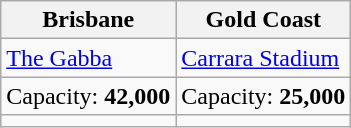<table class="wikitable">
<tr>
<th>Brisbane</th>
<th>Gold Coast</th>
</tr>
<tr>
<td><a href='#'>The Gabba</a></td>
<td><a href='#'>Carrara Stadium</a></td>
</tr>
<tr>
<td>Capacity: <strong>42,000</strong></td>
<td>Capacity: <strong>25,000</strong></td>
</tr>
<tr>
<td></td>
<td></td>
</tr>
</table>
